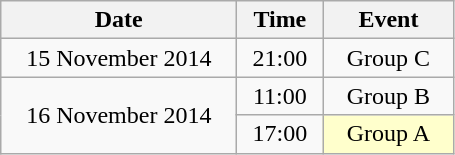<table class = "wikitable" style="text-align:center;">
<tr>
<th width=150>Date</th>
<th width=50>Time</th>
<th width=80>Event</th>
</tr>
<tr>
<td>15 November 2014</td>
<td>21:00</td>
<td>Group C</td>
</tr>
<tr>
<td rowspan=2>16 November 2014</td>
<td>11:00</td>
<td>Group B</td>
</tr>
<tr>
<td>17:00</td>
<td bgcolor=ffffcc>Group A</td>
</tr>
</table>
